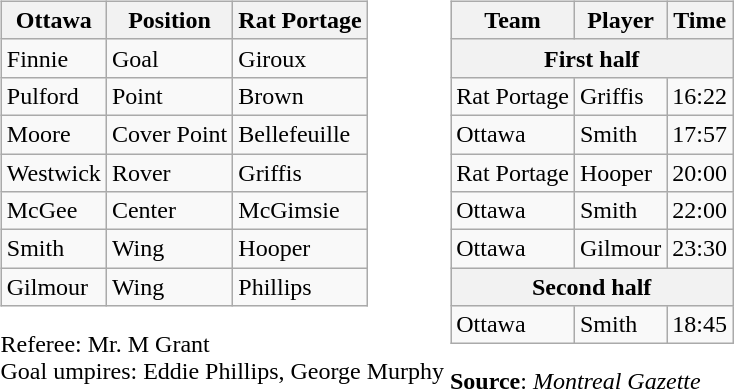<table>
<tr>
<td width="30%" style="vertical-align:top"><br><table class="wikitable">
<tr>
<th>Ottawa</th>
<th>Position</th>
<th>Rat Portage</th>
</tr>
<tr>
<td>Finnie</td>
<td>Goal</td>
<td>Giroux</td>
</tr>
<tr>
<td>Pulford</td>
<td>Point</td>
<td>Brown</td>
</tr>
<tr>
<td>Moore</td>
<td>Cover Point</td>
<td>Bellefeuille</td>
</tr>
<tr>
<td>Westwick</td>
<td>Rover</td>
<td>Griffis</td>
</tr>
<tr>
<td>McGee</td>
<td>Center</td>
<td>McGimsie</td>
</tr>
<tr>
<td>Smith</td>
<td>Wing</td>
<td>Hooper</td>
</tr>
<tr>
<td>Gilmour</td>
<td>Wing</td>
<td>Phillips</td>
</tr>
</table>
Referee: Mr. M Grant<br>Goal umpires: Eddie Phillips, George Murphy</td>
<td style="vertical-align:top"><br><table class="wikitable">
<tr>
<th>Team</th>
<th>Player</th>
<th>Time</th>
</tr>
<tr>
<th colspan=3>First half</th>
</tr>
<tr>
<td>Rat Portage</td>
<td>Griffis</td>
<td>16:22</td>
</tr>
<tr>
<td>Ottawa</td>
<td>Smith</td>
<td>17:57</td>
</tr>
<tr>
<td>Rat Portage</td>
<td>Hooper</td>
<td>20:00</td>
</tr>
<tr>
<td>Ottawa</td>
<td>Smith</td>
<td>22:00</td>
</tr>
<tr>
<td>Ottawa</td>
<td>Gilmour</td>
<td>23:30</td>
</tr>
<tr>
<th colspan=3>Second half</th>
</tr>
<tr>
<td>Ottawa</td>
<td>Smith</td>
<td>18:45</td>
</tr>
</table>
<strong>Source</strong>: <em>Montreal Gazette</em></td>
</tr>
</table>
